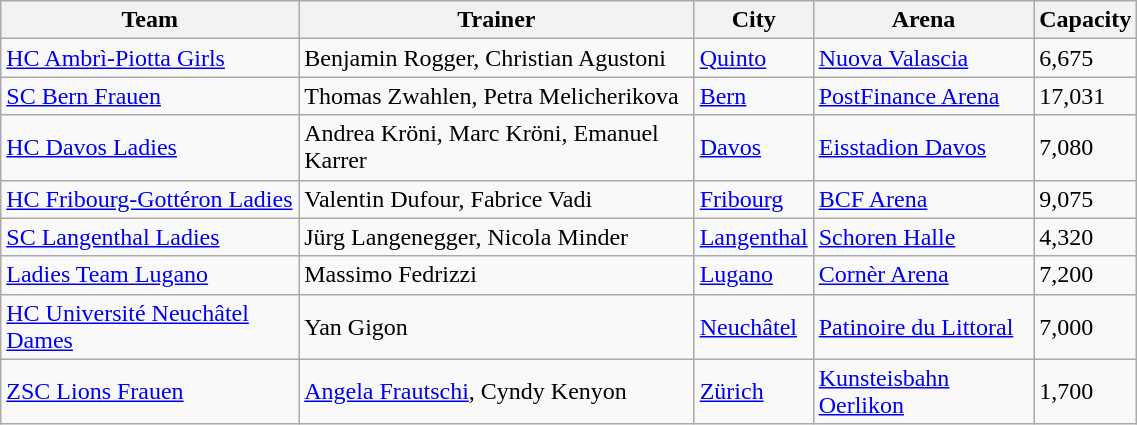<table class="wikitable" style="text-align:left" width=60%>
<tr>
<th>Team</th>
<th>Trainer</th>
<th>City</th>
<th>Arena</th>
<th>Capacity</th>
</tr>
<tr>
<td><a href='#'>HC Ambrì-Piotta Girls</a></td>
<td>Benjamin Rogger, Christian Agustoni</td>
<td><a href='#'>Quinto</a></td>
<td><a href='#'>Nuova Valascia</a></td>
<td>6,675</td>
</tr>
<tr>
<td><a href='#'>SC Bern Frauen</a></td>
<td>Thomas Zwahlen, Petra Melicherikova</td>
<td><a href='#'>Bern</a></td>
<td><a href='#'>PostFinance Arena</a></td>
<td>17,031</td>
</tr>
<tr>
<td><a href='#'>HC Davos Ladies</a></td>
<td>Andrea Kröni, Marc Kröni, Emanuel Karrer</td>
<td><a href='#'>Davos</a></td>
<td><a href='#'>Eisstadion Davos</a></td>
<td>7,080</td>
</tr>
<tr>
<td><a href='#'>HC Fribourg-Gottéron Ladies</a></td>
<td>Valentin Dufour, Fabrice Vadi</td>
<td><a href='#'>Fribourg</a></td>
<td><a href='#'>BCF Arena</a></td>
<td>9,075</td>
</tr>
<tr>
<td><a href='#'>SC Langenthal Ladies</a></td>
<td>Jürg Langenegger, Nicola Minder</td>
<td><a href='#'>Langenthal</a></td>
<td><a href='#'>Schoren Halle</a></td>
<td>4,320</td>
</tr>
<tr>
<td><a href='#'>Ladies Team Lugano</a></td>
<td>Massimo Fedrizzi</td>
<td><a href='#'>Lugano</a></td>
<td><a href='#'>Cornèr Arena</a></td>
<td>7,200</td>
</tr>
<tr>
<td><a href='#'>HC Université Neuchâtel Dames</a></td>
<td>Yan Gigon</td>
<td><a href='#'>Neuchâtel</a></td>
<td><a href='#'>Patinoire du Littoral</a></td>
<td>7,000</td>
</tr>
<tr>
<td><a href='#'>ZSC Lions Frauen</a></td>
<td><a href='#'>Angela Frautschi</a>, Cyndy Kenyon</td>
<td><a href='#'>Zürich</a></td>
<td><a href='#'>Kunsteisbahn Oerlikon</a></td>
<td>1,700</td>
</tr>
</table>
